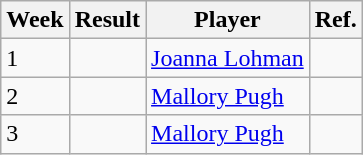<table class=wikitable>
<tr>
<th>Week</th>
<th>Result</th>
<th>Player</th>
<th>Ref.</th>
</tr>
<tr>
<td>1</td>
<td></td>
<td> <a href='#'>Joanna Lohman</a></td>
<td></td>
</tr>
<tr>
<td>2</td>
<td></td>
<td> <a href='#'>Mallory Pugh</a></td>
<td></td>
</tr>
<tr>
<td>3</td>
<td></td>
<td> <a href='#'>Mallory Pugh</a></td>
<td></td>
</tr>
</table>
